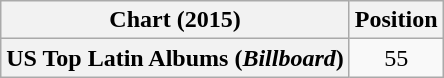<table class="wikitable plainrowheaders" style="text-align:center">
<tr>
<th scope="col">Chart (2015)</th>
<th scope="col">Position</th>
</tr>
<tr>
<th scope="row">US Top Latin Albums (<em>Billboard</em>)</th>
<td>55</td>
</tr>
</table>
